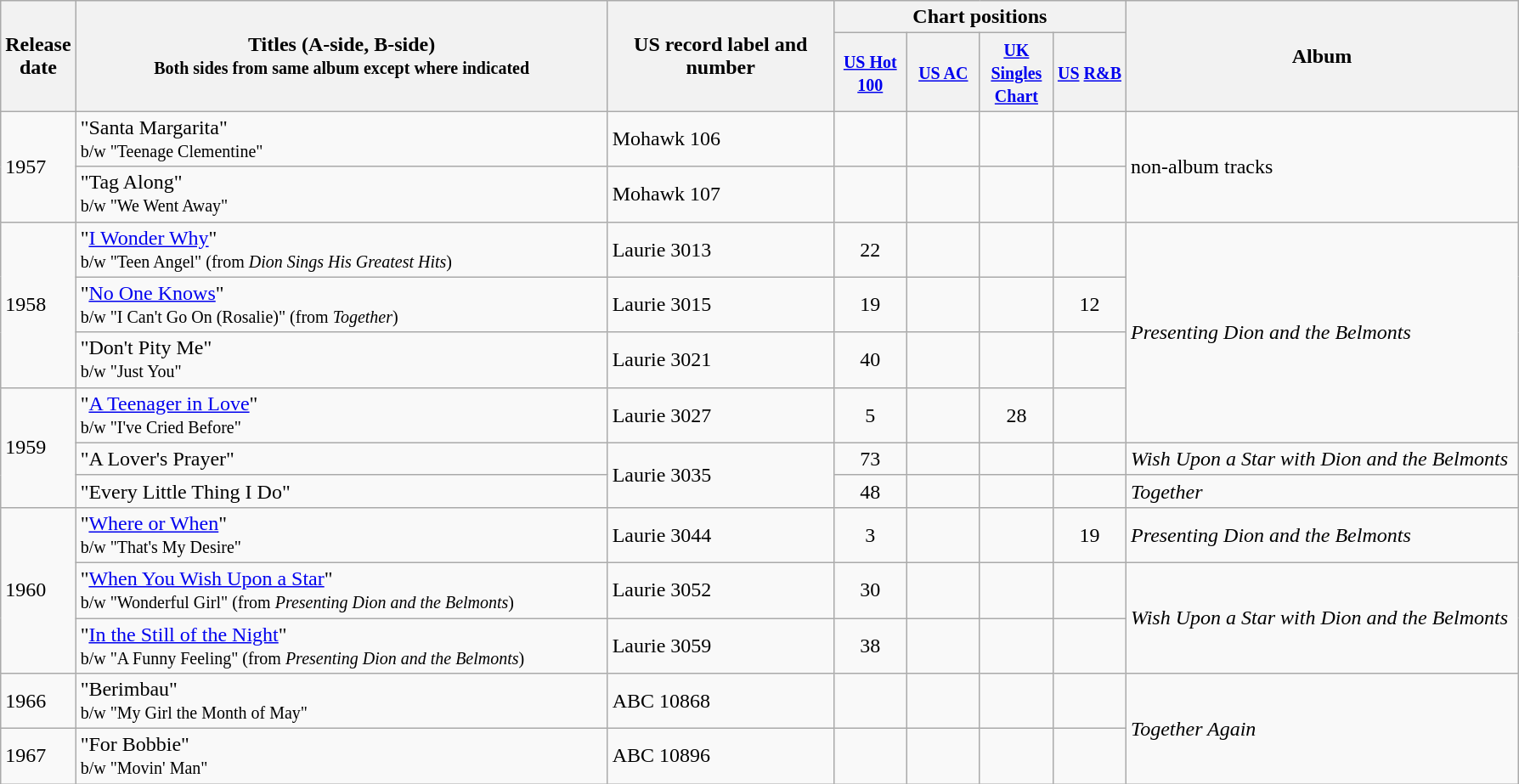<table class="wikitable">
<tr>
<th style="width:28px;" rowspan="2">Release date</th>
<th style="width:410px;" rowspan="2">Titles (A-side, B-side)<br><small>Both sides from same album except where indicated</small></th>
<th style="width:170px;" rowspan="2">US record label and number</th>
<th colspan="4">Chart positions</th>
<th style="width:300px;" rowspan="2">Album</th>
</tr>
<tr>
<th style="width:50px;"><small><a href='#'>US Hot 100</a></small></th>
<th style="width:50px;"><small><a href='#'>US AC</a></small></th>
<th style="width:50px;"><small><a href='#'>UK Singles Chart</a></small></th>
<th style="width:50px;"><small><a href='#'>US</a> <a href='#'>R&B</a></small></th>
</tr>
<tr>
<td rowspan="2">1957</td>
<td>"Santa Margarita"<br><small>b/w "Teenage Clementine"</small></td>
<td>Mohawk 106</td>
<td style="text-align:center;"></td>
<td style="text-align:center;"></td>
<td style="text-align:center;"></td>
<td style="text-align:center;"></td>
<td rowspan="2">non-album tracks</td>
</tr>
<tr rowspan="2"|1957>
<td>"Tag Along"<br><small>b/w "We Went Away"</small></td>
<td>Mohawk 107</td>
<td style="text-align:center;"></td>
<td style="text-align:center;"></td>
<td style="text-align:center;"></td>
<td style="text-align:center;"></td>
</tr>
<tr>
<td rowspan="3">1958</td>
<td>"<a href='#'>I Wonder Why</a>"<br><small>b/w "Teen Angel" (from <em>Dion Sings His Greatest Hits</em>)</small></td>
<td>Laurie 3013</td>
<td style="text-align:center;">22</td>
<td style="text-align:center;"></td>
<td style="text-align:center;"></td>
<td style="text-align:center;"></td>
<td rowspan="4"><em>Presenting Dion and the Belmonts</em></td>
</tr>
<tr>
<td>"<a href='#'>No One Knows</a>"<br><small>b/w "I Can't Go On (Rosalie)" (from <em>Together</em>)</small></td>
<td>Laurie 3015</td>
<td style="text-align:center;">19</td>
<td style="text-align:center;"></td>
<td style="text-align:center;"></td>
<td style="text-align:center;">12</td>
</tr>
<tr>
<td>"Don't Pity Me"<br><small>b/w "Just You"</small></td>
<td>Laurie 3021</td>
<td style="text-align:center;">40</td>
<td style="text-align:center;"></td>
<td style="text-align:center;"></td>
<td style="text-align:center;"></td>
</tr>
<tr>
<td rowspan="3">1959</td>
<td>"<a href='#'>A Teenager in Love</a>"<br><small>b/w "I've Cried Before"</small></td>
<td>Laurie 3027</td>
<td style="text-align:center;">5</td>
<td style="text-align:center;"></td>
<td style="text-align:center;">28</td>
<td style="text-align:center;"></td>
</tr>
<tr>
<td>"A Lover's Prayer"</td>
<td rowspan="2">Laurie 3035</td>
<td style="text-align:center;">73</td>
<td style="text-align:center;"></td>
<td style="text-align:center;"></td>
<td style="text-align:center;"></td>
<td><em>Wish Upon a Star with Dion and the Belmonts</em></td>
</tr>
<tr>
<td>"Every Little Thing I Do"</td>
<td style="text-align:center;">48</td>
<td style="text-align:center;"></td>
<td style="text-align:center;"></td>
<td style="text-align:center;"></td>
<td><em>Together</em></td>
</tr>
<tr>
<td rowspan="3">1960</td>
<td>"<a href='#'>Where or When</a>"<br><small>b/w "That's My Desire"</small></td>
<td>Laurie 3044</td>
<td style="text-align:center;">3</td>
<td style="text-align:center;"></td>
<td style="text-align:center;"></td>
<td style="text-align:center;">19</td>
<td><em>Presenting Dion and the Belmonts</em></td>
</tr>
<tr>
<td>"<a href='#'>When You Wish Upon a Star</a>"<br><small>b/w "Wonderful Girl" (from <em>Presenting Dion and the Belmonts</em>)</small></td>
<td>Laurie 3052</td>
<td style="text-align:center;">30</td>
<td style="text-align:center;"></td>
<td style="text-align:center;"></td>
<td style="text-align:center;"></td>
<td rowspan="2"><em>Wish Upon a Star with Dion and the Belmonts</em></td>
</tr>
<tr>
<td>"<a href='#'>In the Still of the Night</a>"<br><small>b/w "A Funny Feeling" (from <em>Presenting Dion and the Belmonts</em>)</small></td>
<td>Laurie 3059</td>
<td style="text-align:center;">38</td>
<td style="text-align:center;"></td>
<td style="text-align:center;"></td>
<td style="text-align:center;"></td>
</tr>
<tr>
<td>1966</td>
<td>"Berimbau"<br><small>b/w "My Girl the Month of May"</small></td>
<td>ABC 10868</td>
<td style="text-align:center;"></td>
<td style="text-align:center;"></td>
<td style="text-align:center;"></td>
<td style="text-align:center;"></td>
<td rowspan="2"><em>Together Again</em></td>
</tr>
<tr>
<td>1967</td>
<td>"For Bobbie"<br><small>b/w "Movin' Man" </small></td>
<td>ABC 10896</td>
<td style="text-align:center;"></td>
<td style="text-align:center;"></td>
<td style="text-align:center;"></td>
<td style="text-align:center;"></td>
</tr>
</table>
